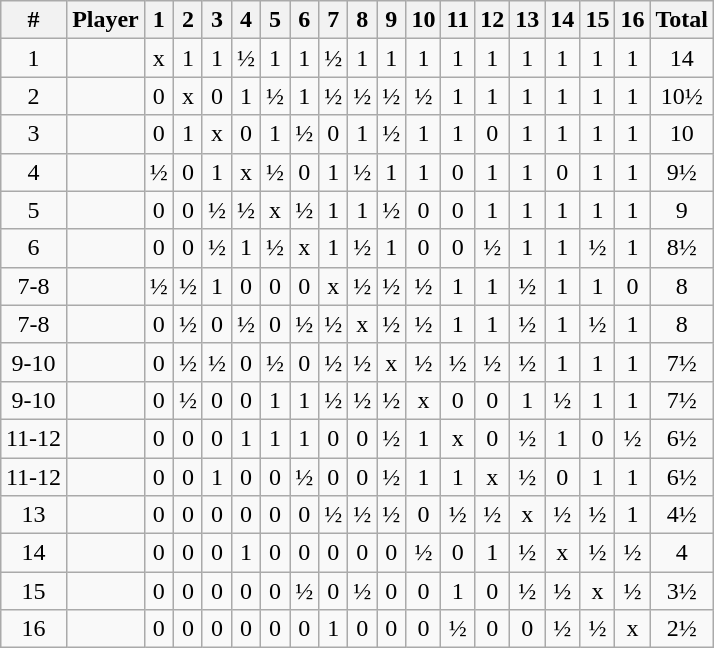<table class="wikitable" style="text-align: center; margin: auto auto">
<tr>
<th>#</th>
<th>Player</th>
<th>1</th>
<th>2</th>
<th>3</th>
<th>4</th>
<th>5</th>
<th>6</th>
<th>7</th>
<th>8</th>
<th>9</th>
<th>10</th>
<th>11</th>
<th>12</th>
<th>13</th>
<th>14</th>
<th>15</th>
<th>16</th>
<th>Total</th>
</tr>
<tr>
<td>1</td>
<td align=left></td>
<td>x</td>
<td>1</td>
<td>1</td>
<td>½</td>
<td>1</td>
<td>1</td>
<td>½</td>
<td>1</td>
<td>1</td>
<td>1</td>
<td>1</td>
<td>1</td>
<td>1</td>
<td>1</td>
<td>1</td>
<td>1</td>
<td>14</td>
</tr>
<tr>
<td>2</td>
<td align=left></td>
<td>0</td>
<td>x</td>
<td>0</td>
<td>1</td>
<td>½</td>
<td>1</td>
<td>½</td>
<td>½</td>
<td>½</td>
<td>½</td>
<td>1</td>
<td>1</td>
<td>1</td>
<td>1</td>
<td>1</td>
<td>1</td>
<td>10½</td>
</tr>
<tr>
<td>3</td>
<td align=left></td>
<td>0</td>
<td>1</td>
<td>x</td>
<td>0</td>
<td>1</td>
<td>½</td>
<td>0</td>
<td>1</td>
<td>½</td>
<td>1</td>
<td>1</td>
<td>0</td>
<td>1</td>
<td>1</td>
<td>1</td>
<td>1</td>
<td>10</td>
</tr>
<tr>
<td>4</td>
<td align=left></td>
<td>½</td>
<td>0</td>
<td>1</td>
<td>x</td>
<td>½</td>
<td>0</td>
<td>1</td>
<td>½</td>
<td>1</td>
<td>1</td>
<td>0</td>
<td>1</td>
<td>1</td>
<td>0</td>
<td>1</td>
<td>1</td>
<td>9½</td>
</tr>
<tr>
<td>5</td>
<td align=left></td>
<td>0</td>
<td>0</td>
<td>½</td>
<td>½</td>
<td>x</td>
<td>½</td>
<td>1</td>
<td>1</td>
<td>½</td>
<td>0</td>
<td>0</td>
<td>1</td>
<td>1</td>
<td>1</td>
<td>1</td>
<td>1</td>
<td>9</td>
</tr>
<tr>
<td>6</td>
<td align=left></td>
<td>0</td>
<td>0</td>
<td>½</td>
<td>1</td>
<td>½</td>
<td>x</td>
<td>1</td>
<td>½</td>
<td>1</td>
<td>0</td>
<td>0</td>
<td>½</td>
<td>1</td>
<td>1</td>
<td>½</td>
<td>1</td>
<td>8½</td>
</tr>
<tr>
<td>7-8</td>
<td align=left></td>
<td>½</td>
<td>½</td>
<td>1</td>
<td>0</td>
<td>0</td>
<td>0</td>
<td>x</td>
<td>½</td>
<td>½</td>
<td>½</td>
<td>1</td>
<td>1</td>
<td>½</td>
<td>1</td>
<td>1</td>
<td>0</td>
<td>8</td>
</tr>
<tr>
<td>7-8</td>
<td align=left></td>
<td>0</td>
<td>½</td>
<td>0</td>
<td>½</td>
<td>0</td>
<td>½</td>
<td>½</td>
<td>x</td>
<td>½</td>
<td>½</td>
<td>1</td>
<td>1</td>
<td>½</td>
<td>1</td>
<td>½</td>
<td>1</td>
<td>8</td>
</tr>
<tr>
<td>9-10</td>
<td align=left></td>
<td>0</td>
<td>½</td>
<td>½</td>
<td>0</td>
<td>½</td>
<td>0</td>
<td>½</td>
<td>½</td>
<td>x</td>
<td>½</td>
<td>½</td>
<td>½</td>
<td>½</td>
<td>1</td>
<td>1</td>
<td>1</td>
<td>7½</td>
</tr>
<tr>
<td>9-10</td>
<td align=left></td>
<td>0</td>
<td>½</td>
<td>0</td>
<td>0</td>
<td>1</td>
<td>1</td>
<td>½</td>
<td>½</td>
<td>½</td>
<td>x</td>
<td>0</td>
<td>0</td>
<td>1</td>
<td>½</td>
<td>1</td>
<td>1</td>
<td>7½</td>
</tr>
<tr>
<td>11-12</td>
<td align=left></td>
<td>0</td>
<td>0</td>
<td>0</td>
<td>1</td>
<td>1</td>
<td>1</td>
<td>0</td>
<td>0</td>
<td>½</td>
<td>1</td>
<td>x</td>
<td>0</td>
<td>½</td>
<td>1</td>
<td>0</td>
<td>½</td>
<td>6½</td>
</tr>
<tr>
<td>11-12</td>
<td align=left></td>
<td>0</td>
<td>0</td>
<td>1</td>
<td>0</td>
<td>0</td>
<td>½</td>
<td>0</td>
<td>0</td>
<td>½</td>
<td>1</td>
<td>1</td>
<td>x</td>
<td>½</td>
<td>0</td>
<td>1</td>
<td>1</td>
<td>6½</td>
</tr>
<tr>
<td>13</td>
<td align=left></td>
<td>0</td>
<td>0</td>
<td>0</td>
<td>0</td>
<td>0</td>
<td>0</td>
<td>½</td>
<td>½</td>
<td>½</td>
<td>0</td>
<td>½</td>
<td>½</td>
<td>x</td>
<td>½</td>
<td>½</td>
<td>1</td>
<td>4½</td>
</tr>
<tr>
<td>14</td>
<td align=left></td>
<td>0</td>
<td>0</td>
<td>0</td>
<td>1</td>
<td>0</td>
<td>0</td>
<td>0</td>
<td>0</td>
<td>0</td>
<td>½</td>
<td>0</td>
<td>1</td>
<td>½</td>
<td>x</td>
<td>½</td>
<td>½</td>
<td>4</td>
</tr>
<tr>
<td>15</td>
<td align=left></td>
<td>0</td>
<td>0</td>
<td>0</td>
<td>0</td>
<td>0</td>
<td>½</td>
<td>0</td>
<td>½</td>
<td>0</td>
<td>0</td>
<td>1</td>
<td>0</td>
<td>½</td>
<td>½</td>
<td>x</td>
<td>½</td>
<td>3½</td>
</tr>
<tr>
<td>16</td>
<td align=left></td>
<td>0</td>
<td>0</td>
<td>0</td>
<td>0</td>
<td>0</td>
<td>0</td>
<td>1</td>
<td>0</td>
<td>0</td>
<td>0</td>
<td>½</td>
<td>0</td>
<td>0</td>
<td>½</td>
<td>½</td>
<td>x</td>
<td>2½</td>
</tr>
</table>
